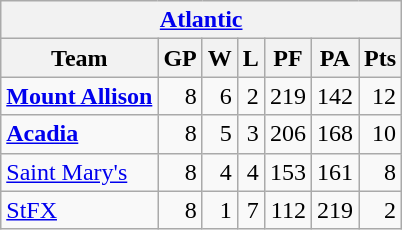<table class="wikitable" align="left">
<tr>
<th colspan="8"><a href='#'>Atlantic</a></th>
</tr>
<tr>
<th>Team</th>
<th>GP</th>
<th>W</th>
<th>L</th>
<th>PF</th>
<th>PA</th>
<th>Pts</th>
</tr>
<tr align="right">
<td align="left"><strong><a href='#'>Mount Allison</a></strong></td>
<td>8</td>
<td>6</td>
<td>2</td>
<td>219</td>
<td>142</td>
<td>12</td>
</tr>
<tr align="right">
<td align="left"><strong><a href='#'>Acadia</a></strong></td>
<td>8</td>
<td>5</td>
<td>3</td>
<td>206</td>
<td>168</td>
<td>10</td>
</tr>
<tr align="right">
<td align="left"><a href='#'>Saint Mary's</a></td>
<td>8</td>
<td>4</td>
<td>4</td>
<td>153</td>
<td>161</td>
<td>8</td>
</tr>
<tr align="right">
<td align="left"><a href='#'>StFX</a></td>
<td>8</td>
<td>1</td>
<td>7</td>
<td>112</td>
<td>219</td>
<td>2</td>
</tr>
</table>
